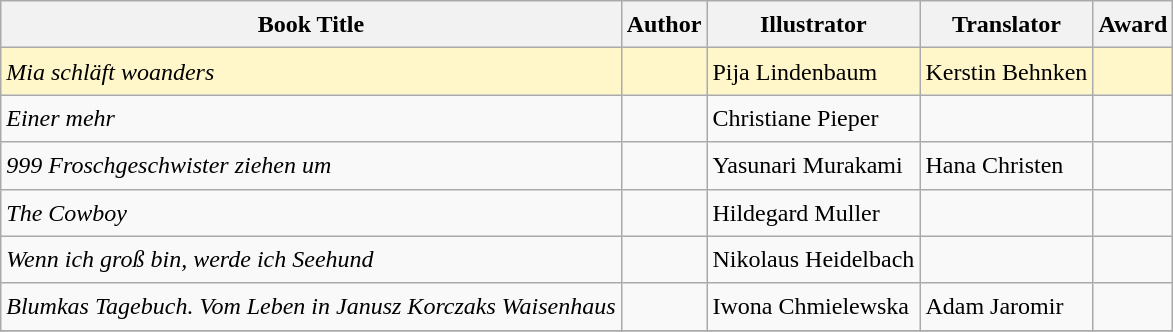<table class="wikitable sortable mw-collapsible" style="font-size:1.00em; line-height:1.5em;">
<tr>
<th scope="col">Book Title</th>
<th scope="col">Author</th>
<th scope="col">Illustrator</th>
<th scope="col">Translator</th>
<th scope="col">Award</th>
</tr>
<tr style="background:#fff7c9">
<td><em>Mia schläft woanders</em></td>
<td></td>
<td>Pija Lindenbaum</td>
<td>Kerstin Behnken</td>
<td></td>
</tr>
<tr>
<td><em>Einer mehr</em></td>
<td></td>
<td>Christiane Pieper</td>
<td></td>
<td></td>
</tr>
<tr>
<td><em>999 Froschgeschwister ziehen um</em></td>
<td></td>
<td>Yasunari Murakami</td>
<td>Hana Christen</td>
<td></td>
</tr>
<tr>
<td><em>The Cowboy</em></td>
<td></td>
<td>Hildegard Muller</td>
<td></td>
<td></td>
</tr>
<tr>
<td><em>Wenn ich groß bin, werde ich Seehund</em></td>
<td></td>
<td>Nikolaus Heidelbach</td>
<td></td>
<td></td>
</tr>
<tr>
<td><em>Blumkas Tagebuch. Vom Leben in Janusz Korczaks Waisenhaus</em></td>
<td></td>
<td>Iwona Chmielewska</td>
<td>Adam Jaromir</td>
<td></td>
</tr>
<tr style="background:#fff7c9">
</tr>
</table>
